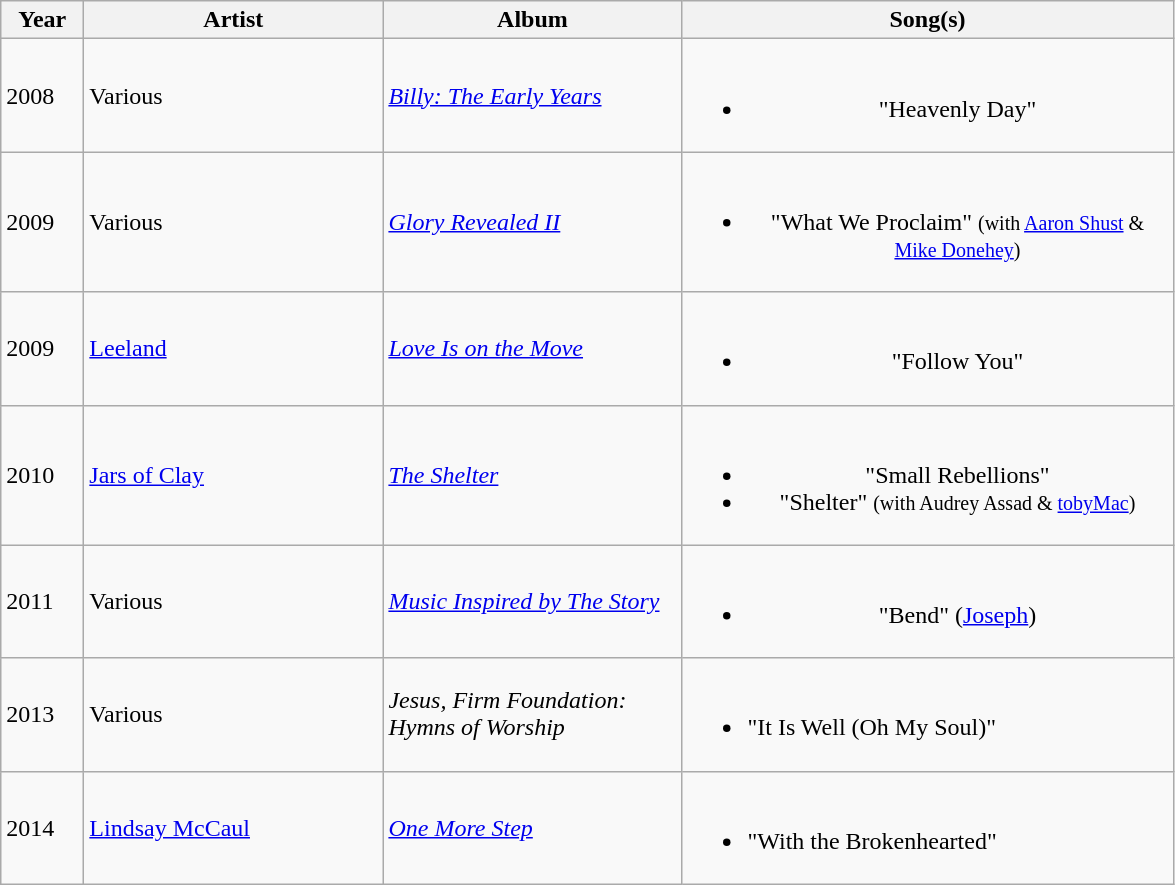<table class="wikitable">
<tr>
<th style="width:3em;">Year</th>
<th style="width:12em;">Artist</th>
<th style="width:12em;">Album</th>
<th style="width:20em;">Song(s)</th>
</tr>
<tr>
<td>2008</td>
<td>Various</td>
<td><em><a href='#'>Billy: The Early Years</a></em></td>
<td style="text-align:center;"><br><ul><li>"Heavenly Day"</li></ul></td>
</tr>
<tr>
<td>2009</td>
<td>Various</td>
<td><em><a href='#'>Glory Revealed II</a></em></td>
<td style="text-align:center;"><br><ul><li>"What We Proclaim" <small>(with <a href='#'>Aaron Shust</a> & <a href='#'>Mike Donehey</a>)</small></li></ul></td>
</tr>
<tr>
<td>2009</td>
<td><a href='#'>Leeland</a></td>
<td><em><a href='#'>Love Is on the Move</a></em></td>
<td style="text-align:center;"><br><ul><li>"Follow You"</li></ul></td>
</tr>
<tr>
<td>2010</td>
<td><a href='#'>Jars of Clay</a></td>
<td><em><a href='#'>The Shelter</a></em></td>
<td style="text-align:center;"><br><ul><li>"Small Rebellions"</li><li>"Shelter" <small>(with Audrey Assad & <a href='#'>tobyMac</a>)</small></li></ul></td>
</tr>
<tr>
<td>2011</td>
<td>Various</td>
<td><em><a href='#'>Music Inspired by The Story</a></em></td>
<td style="text-align:center;"><br><ul><li>"Bend" (<a href='#'>Joseph</a>)</li></ul></td>
</tr>
<tr>
<td>2013</td>
<td>Various</td>
<td><em>Jesus, Firm Foundation: Hymns of Worship</em></td>
<td style="text-align;center;"><br><ul><li>"It Is Well (Oh My Soul)"</li></ul></td>
</tr>
<tr>
<td>2014</td>
<td><a href='#'>Lindsay McCaul</a></td>
<td><em><a href='#'>One More Step</a></em></td>
<td style="text-align;center;"><br><ul><li>"With the Brokenhearted"</li></ul></td>
</tr>
</table>
